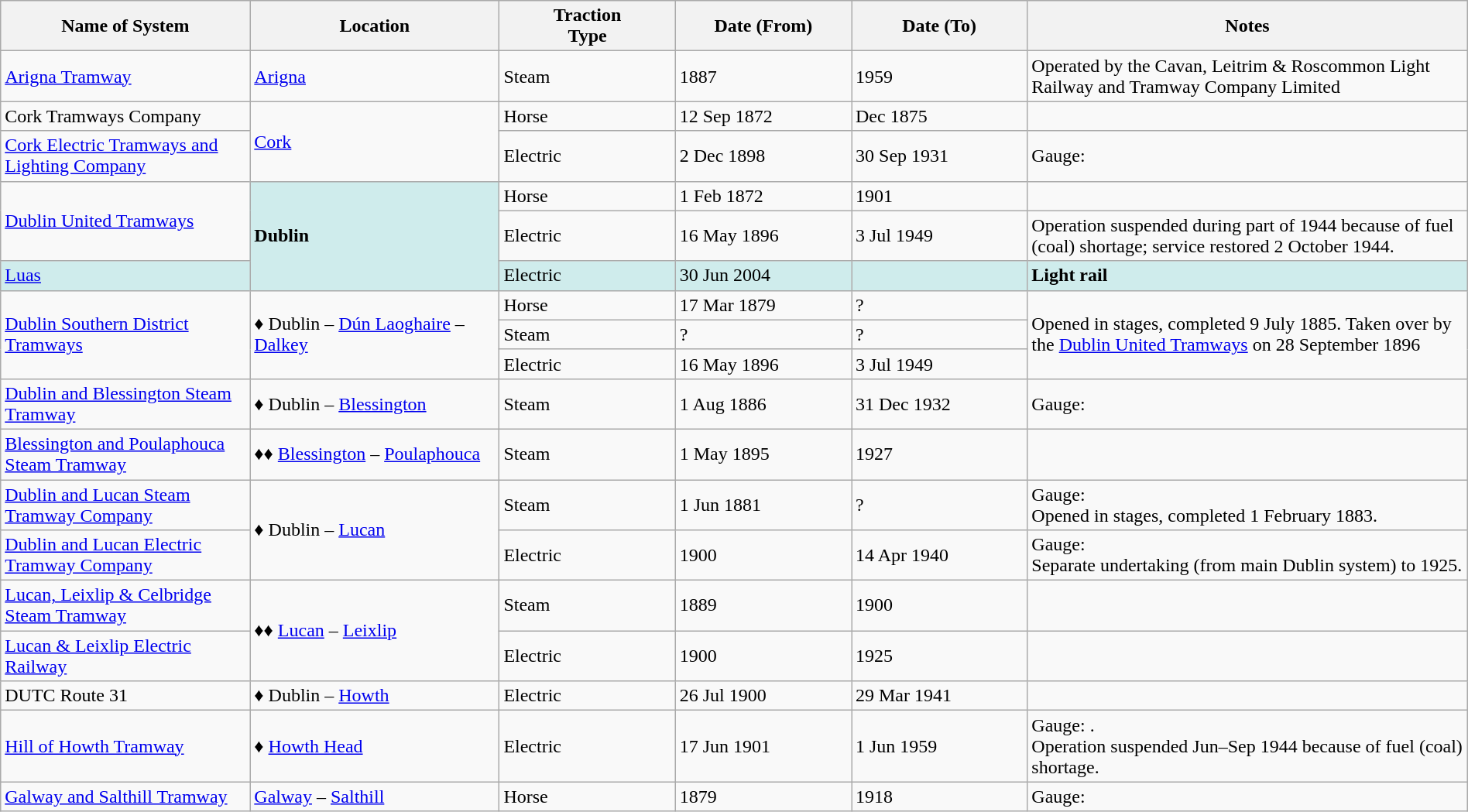<table class="wikitable sortable" width=100%>
<tr>
<th width=17%>Name of System</th>
<th width=17%>Location</th>
<th width=12%>Traction<br>Type</th>
<th width=12%>Date (From)</th>
<th width=12%>Date (To)</th>
<th class="unsortable" width=30%>Notes</th>
</tr>
<tr>
<td><a href='#'>Arigna Tramway</a></td>
<td><a href='#'>Arigna</a></td>
<td>Steam</td>
<td>1887</td>
<td>1959</td>
<td>Operated by the Cavan, Leitrim & Roscommon Light Railway and Tramway Company Limited</td>
</tr>
<tr>
<td>Cork Tramways Company</td>
<td rowspan="2"><a href='#'>Cork</a></td>
<td>Horse</td>
<td>12 Sep 1872</td>
<td>Dec 1875</td>
<td> </td>
</tr>
<tr>
<td><a href='#'>Cork Electric Tramways and Lighting Company</a></td>
<td>Electric</td>
<td>2 Dec 1898</td>
<td>30 Sep 1931</td>
<td>Gauge: </td>
</tr>
<tr>
<td rowspan="2"><a href='#'>Dublin United Tramways</a></td>
<td style="background:#CFECEC" rowspan=3><strong>Dublin</strong></td>
<td>Horse</td>
<td>1 Feb 1872</td>
<td>1901</td>
<td> </td>
</tr>
<tr>
<td>Electric</td>
<td>16 May 1896</td>
<td>3 Jul 1949</td>
<td>Operation suspended during part of 1944 because of fuel (coal) shortage; service restored 2 October 1944.</td>
</tr>
<tr style="background:#CFECEC">
<td><a href='#'>Luas</a></td>
<td>Electric</td>
<td>30 Jun 2004</td>
<td> </td>
<td><strong>Light rail</strong></td>
</tr>
<tr>
<td rowspan="3"><a href='#'>Dublin Southern District Tramways</a></td>
<td rowspan=3>♦ Dublin – <a href='#'>Dún Laoghaire</a> – <a href='#'>Dalkey</a></td>
<td>Horse</td>
<td>17 Mar 1879</td>
<td>?</td>
<td rowspan="3">Opened in stages, completed 9 July 1885. Taken over by the <a href='#'>Dublin United Tramways</a> on 28 September 1896</td>
</tr>
<tr>
<td>Steam</td>
<td>?</td>
<td>?</td>
</tr>
<tr>
<td>Electric</td>
<td>16 May 1896</td>
<td>3 Jul 1949</td>
</tr>
<tr>
<td><a href='#'>Dublin and Blessington Steam Tramway</a></td>
<td>♦ Dublin – <a href='#'>Blessington</a></td>
<td>Steam</td>
<td>1 Aug 1886</td>
<td>31 Dec 1932</td>
<td>Gauge: </td>
</tr>
<tr>
<td><a href='#'>Blessington and Poulaphouca Steam Tramway</a></td>
<td>♦♦ <a href='#'>Blessington</a> – <a href='#'>Poulaphouca</a></td>
<td>Steam</td>
<td>1 May 1895</td>
<td>1927</td>
<td></td>
</tr>
<tr>
<td><a href='#'>Dublin and Lucan Steam Tramway Company</a></td>
<td rowspan="2">♦ Dublin – <a href='#'>Lucan</a></td>
<td>Steam</td>
<td>1 Jun 1881</td>
<td>?</td>
<td>Gauge: <br>Opened in stages, completed 1 February 1883.</td>
</tr>
<tr>
<td><a href='#'>Dublin and Lucan Electric Tramway Company</a></td>
<td>Electric</td>
<td>1900</td>
<td>14 Apr 1940</td>
<td>Gauge: <br>Separate undertaking (from main Dublin system) to 1925.</td>
</tr>
<tr>
<td><a href='#'>Lucan, Leixlip & Celbridge Steam Tramway</a></td>
<td rowspan="2">♦♦ <a href='#'>Lucan</a> – <a href='#'>Leixlip</a></td>
<td>Steam</td>
<td>1889</td>
<td>1900</td>
<td> </td>
</tr>
<tr>
<td><a href='#'>Lucan & Leixlip Electric Railway</a></td>
<td>Electric</td>
<td>1900</td>
<td>1925</td>
<td> </td>
</tr>
<tr>
<td>DUTC Route 31</td>
<td>♦ Dublin – <a href='#'>Howth</a></td>
<td>Electric</td>
<td>26 Jul 1900</td>
<td>29 Mar 1941</td>
<td> </td>
</tr>
<tr>
<td><a href='#'>Hill of Howth Tramway</a></td>
<td>♦ <a href='#'>Howth Head</a></td>
<td>Electric</td>
<td>17 Jun 1901</td>
<td>1 Jun 1959</td>
<td>Gauge: .<br>Operation suspended Jun–Sep 1944 because of fuel (coal) shortage.</td>
</tr>
<tr>
<td><a href='#'>Galway and Salthill Tramway</a></td>
<td><a href='#'>Galway</a> – <a href='#'>Salthill</a></td>
<td>Horse</td>
<td>1879</td>
<td>1918</td>
<td>Gauge: </td>
</tr>
</table>
